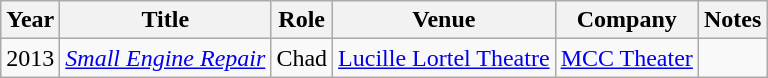<table class="wikitable sortable">
<tr>
<th>Year</th>
<th>Title</th>
<th>Role</th>
<th>Venue</th>
<th>Company</th>
<th class="unsortable">Notes</th>
</tr>
<tr>
<td>2013</td>
<td><em><a href='#'>Small Engine Repair</a></em></td>
<td>Chad</td>
<td><a href='#'>Lucille Lortel Theatre</a></td>
<td><a href='#'>MCC Theater</a></td>
<td></td>
</tr>
</table>
